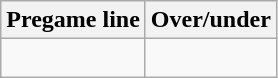<table class="wikitable">
<tr align="center">
<th style=>Pregame line</th>
<th style=>Over/under</th>
</tr>
<tr align="center">
<td> </td>
<td> </td>
</tr>
</table>
